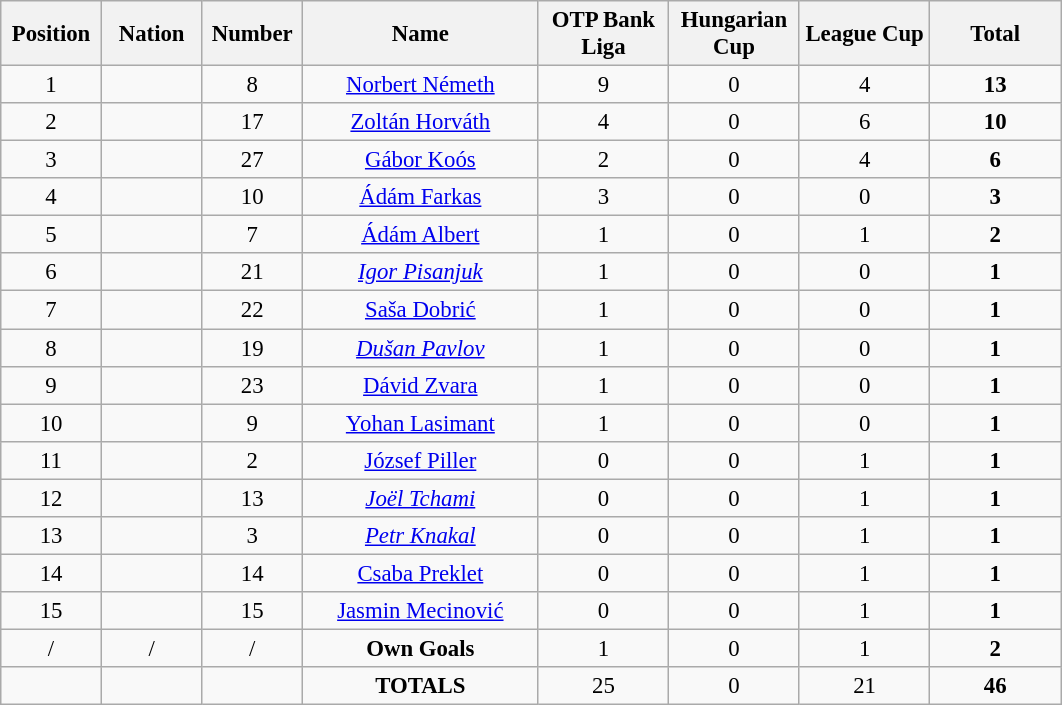<table class="wikitable" style="font-size: 95%; text-align: center;">
<tr>
<th width=60>Position</th>
<th width=60>Nation</th>
<th width=60>Number</th>
<th width=150>Name</th>
<th width=80>OTP Bank Liga</th>
<th width=80>Hungarian Cup</th>
<th width=80>League Cup</th>
<th width=80>Total</th>
</tr>
<tr>
<td>1</td>
<td></td>
<td>8</td>
<td><a href='#'>Norbert Németh</a></td>
<td>9</td>
<td>0</td>
<td>4</td>
<td><strong>13</strong></td>
</tr>
<tr>
<td>2</td>
<td></td>
<td>17</td>
<td><a href='#'>Zoltán Horváth</a></td>
<td>4</td>
<td>0</td>
<td>6</td>
<td><strong>10</strong></td>
</tr>
<tr>
<td>3</td>
<td></td>
<td>27</td>
<td><a href='#'>Gábor Koós</a></td>
<td>2</td>
<td>0</td>
<td>4</td>
<td><strong>6</strong></td>
</tr>
<tr>
<td>4</td>
<td></td>
<td>10</td>
<td><a href='#'>Ádám Farkas</a></td>
<td>3</td>
<td>0</td>
<td>0</td>
<td><strong>3</strong></td>
</tr>
<tr>
<td>5</td>
<td></td>
<td>7</td>
<td><a href='#'>Ádám Albert</a></td>
<td>1</td>
<td>0</td>
<td>1</td>
<td><strong>2</strong></td>
</tr>
<tr>
<td>6</td>
<td></td>
<td>21</td>
<td><em><a href='#'>Igor Pisanjuk</a></em></td>
<td>1</td>
<td>0</td>
<td>0</td>
<td><strong>1</strong></td>
</tr>
<tr>
<td>7</td>
<td></td>
<td>22</td>
<td><a href='#'>Saša Dobrić</a></td>
<td>1</td>
<td>0</td>
<td>0</td>
<td><strong>1</strong></td>
</tr>
<tr>
<td>8</td>
<td></td>
<td>19</td>
<td><em><a href='#'>Dušan Pavlov</a></em></td>
<td>1</td>
<td>0</td>
<td>0</td>
<td><strong>1</strong></td>
</tr>
<tr>
<td>9</td>
<td></td>
<td>23</td>
<td><a href='#'>Dávid Zvara</a></td>
<td>1</td>
<td>0</td>
<td>0</td>
<td><strong>1</strong></td>
</tr>
<tr>
<td>10</td>
<td></td>
<td>9</td>
<td><a href='#'>Yohan Lasimant</a></td>
<td>1</td>
<td>0</td>
<td>0</td>
<td><strong>1</strong></td>
</tr>
<tr>
<td>11</td>
<td></td>
<td>2</td>
<td><a href='#'>József Piller</a></td>
<td>0</td>
<td>0</td>
<td>1</td>
<td><strong>1</strong></td>
</tr>
<tr>
<td>12</td>
<td></td>
<td>13</td>
<td><em><a href='#'>Joël Tchami</a></em></td>
<td>0</td>
<td>0</td>
<td>1</td>
<td><strong>1</strong></td>
</tr>
<tr>
<td>13</td>
<td></td>
<td>3</td>
<td><em><a href='#'>Petr Knakal</a></em></td>
<td>0</td>
<td>0</td>
<td>1</td>
<td><strong>1</strong></td>
</tr>
<tr>
<td>14</td>
<td></td>
<td>14</td>
<td><a href='#'>Csaba Preklet</a></td>
<td>0</td>
<td>0</td>
<td>1</td>
<td><strong>1</strong></td>
</tr>
<tr>
<td>15</td>
<td></td>
<td>15</td>
<td><a href='#'>Jasmin Mecinović</a></td>
<td>0</td>
<td>0</td>
<td>1</td>
<td><strong>1</strong></td>
</tr>
<tr>
<td>/</td>
<td>/</td>
<td>/</td>
<td><strong>Own Goals</strong></td>
<td>1</td>
<td>0</td>
<td>1</td>
<td><strong>2</strong></td>
</tr>
<tr>
<td></td>
<td></td>
<td></td>
<td><strong>TOTALS</strong></td>
<td>25</td>
<td>0</td>
<td>21</td>
<td><strong>46</strong></td>
</tr>
</table>
